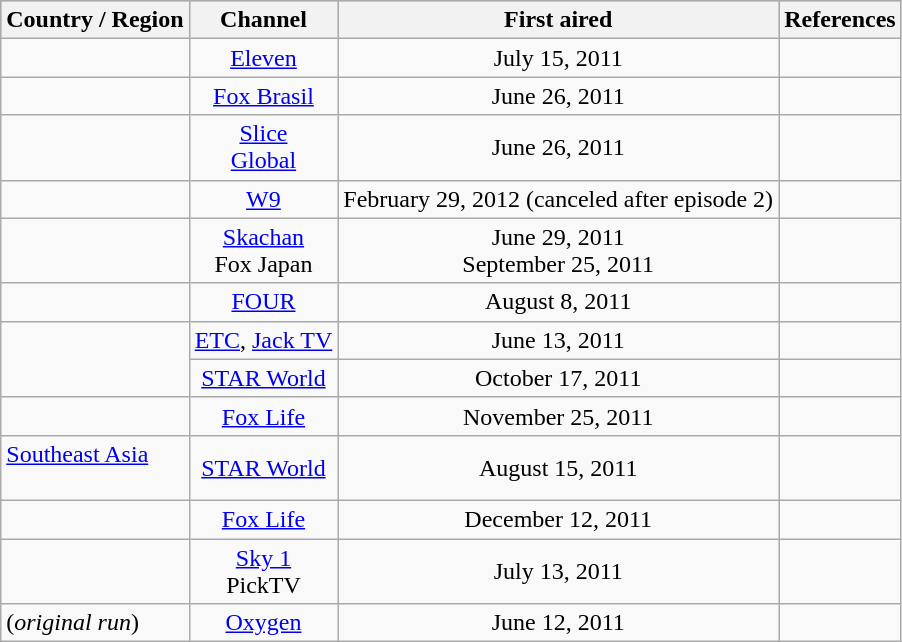<table class="wikitable" style="text-align:center;">
<tr style="background:#B0C4DE;">
<th>Country / Region</th>
<th>Channel</th>
<th>First aired</th>
<th>References</th>
</tr>
<tr>
<td style="text-align:left;"></td>
<td><a href='#'>Eleven</a></td>
<td>July 15, 2011</td>
<td></td>
</tr>
<tr>
<td style="text-align:left;"></td>
<td><a href='#'>Fox Brasil</a></td>
<td>June 26, 2011</td>
<td></td>
</tr>
<tr>
<td style="text-align:left;"></td>
<td><a href='#'>Slice</a><br><a href='#'>Global</a></td>
<td>June 26, 2011</td>
<td></td>
</tr>
<tr>
<td style="text-align:left;"></td>
<td><a href='#'>W9</a></td>
<td>February 29, 2012 (canceled after episode 2)</td>
<td></td>
</tr>
<tr>
<td style="text-align:left;"></td>
<td><a href='#'>Skachan</a><br>Fox Japan</td>
<td>June 29, 2011<br>September 25, 2011</td>
<td></td>
</tr>
<tr>
<td style="text-align:left;"></td>
<td><a href='#'>FOUR</a></td>
<td>August 8, 2011</td>
<td></td>
</tr>
<tr>
<td style="text-align:left;" rowspan="2"></td>
<td><a href='#'>ETC</a>, <a href='#'>Jack TV</a></td>
<td>June 13, 2011</td>
<td></td>
</tr>
<tr>
<td><a href='#'>STAR World</a></td>
<td>October 17, 2011</td>
<td></td>
</tr>
<tr>
<td style="text-align:left;"></td>
<td><a href='#'>Fox Life</a></td>
<td>November 25, 2011</td>
<td></td>
</tr>
<tr>
<td style="text-align:left;"> <a href='#'>Southeast Asia</a><br><br></td>
<td><a href='#'>STAR World</a></td>
<td>August 15, 2011</td>
<td></td>
</tr>
<tr>
<td style="text-align:left;"></td>
<td><a href='#'>Fox Life</a></td>
<td>December 12, 2011</td>
<td></td>
</tr>
<tr>
<td style="text-align:left;"></td>
<td><a href='#'>Sky 1</a><br>PickTV</td>
<td>July 13, 2011</td>
<td></td>
</tr>
<tr>
<td style="text-align:left;"> (<em>original run</em>)</td>
<td><a href='#'>Oxygen</a></td>
<td>June 12, 2011</td>
<td></td>
</tr>
</table>
